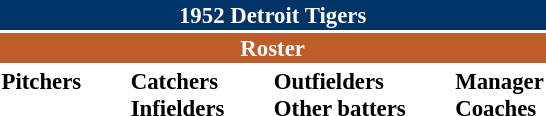<table class="toccolours" style="font-size: 95%;">
<tr>
<th colspan="10" style="background-color: #003366; color: white; text-align: center;">1952 Detroit Tigers</th>
</tr>
<tr>
<td colspan="10" style="background-color: #bd5d29; color: white; text-align: center;"><strong>Roster</strong></td>
</tr>
<tr>
<td valign="top"><strong>Pitchers</strong><br>















</td>
<td width="25px"></td>
<td valign="top"><strong>Catchers</strong><br>


<strong>Infielders</strong>










</td>
<td width="25px"></td>
<td valign="top"><strong>Outfielders</strong><br>











<strong>Other batters</strong>


</td>
<td width="25px"></td>
<td valign="top"><strong>Manager</strong><br>

<strong>Coaches</strong>


</td>
</tr>
</table>
